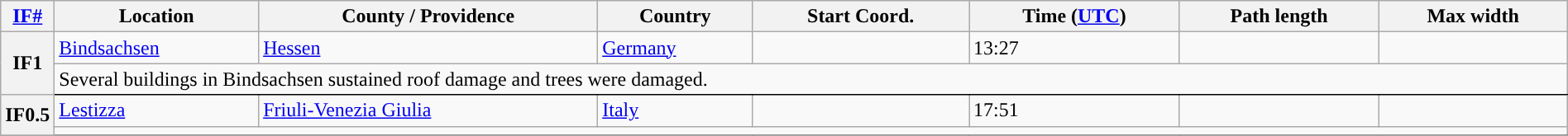<table class="wikitable sortable" style="width:100%;">
<tr>
<th scope="col" width="2%" align="center"><a href='#'>IF#</a></th>
<th scope="col" align="center" class="unsortable">Location</th>
<th scope="col" align="center" class="unsortable">County / Providence</th>
<th scope="col" align="center">Country</th>
<th scope="col" align="center">Start Coord.</th>
<th scope="col" align="center">Time (<a href='#'>UTC</a>)</th>
<th scope="col" align="center">Path length</th>
<th scope="col" align="center">Max width</th>
</tr>
<tr>
<th scope="row" rowspan="2" style="background-color:#">IF1</th>
<td><a href='#'>Bindsachsen</a></td>
<td><a href='#'>Hessen</a></td>
<td><a href='#'>Germany</a></td>
<td></td>
<td>13:27</td>
<td></td>
<td></td>
</tr>
<tr class="expand-child">
<td colspan="8" style=" border-bottom: 1px solid black;">Several buildings in Bindsachsen sustained roof damage and trees were damaged.</td>
</tr>
<tr>
<th scope="row" rowspan="2" style="background-color:#">IF0.5</th>
<td><a href='#'>Lestizza</a></td>
<td><a href='#'>Friuli-Venezia Giulia</a></td>
<td><a href='#'>Italy</a></td>
<td></td>
<td>17:51</td>
<td></td>
<td></td>
</tr>
<tr class="expand-child">
<td colspan="8" style=" border-bottom: 1px solid black;"></td>
</tr>
<tr>
</tr>
</table>
